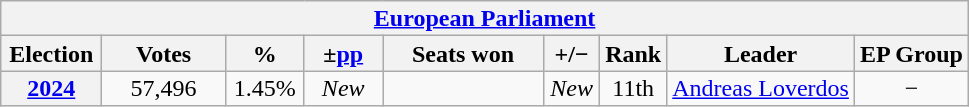<table class="wikitable" style="text-align:center; line-height:16px;">
<tr>
<th colspan="9"><a href='#'>European Parliament</a></th>
</tr>
<tr>
<th width="60">Election</th>
<th width="75">Votes</th>
<th width="45">%</th>
<th width="45">±<a href='#'>pp</a></th>
<th width="100">Seats won</th>
<th width="30">+/−</th>
<th width="30">Rank</th>
<th>Leader</th>
<th>EP Group</th>
</tr>
<tr>
<th><a href='#'>2024</a></th>
<td>57,496</td>
<td>1.45%</td>
<td><em>New</em></td>
<td></td>
<td><em>New</em></td>
<td>11th</td>
<td><a href='#'>Andreas Loverdos</a></td>
<td>−</td>
</tr>
</table>
